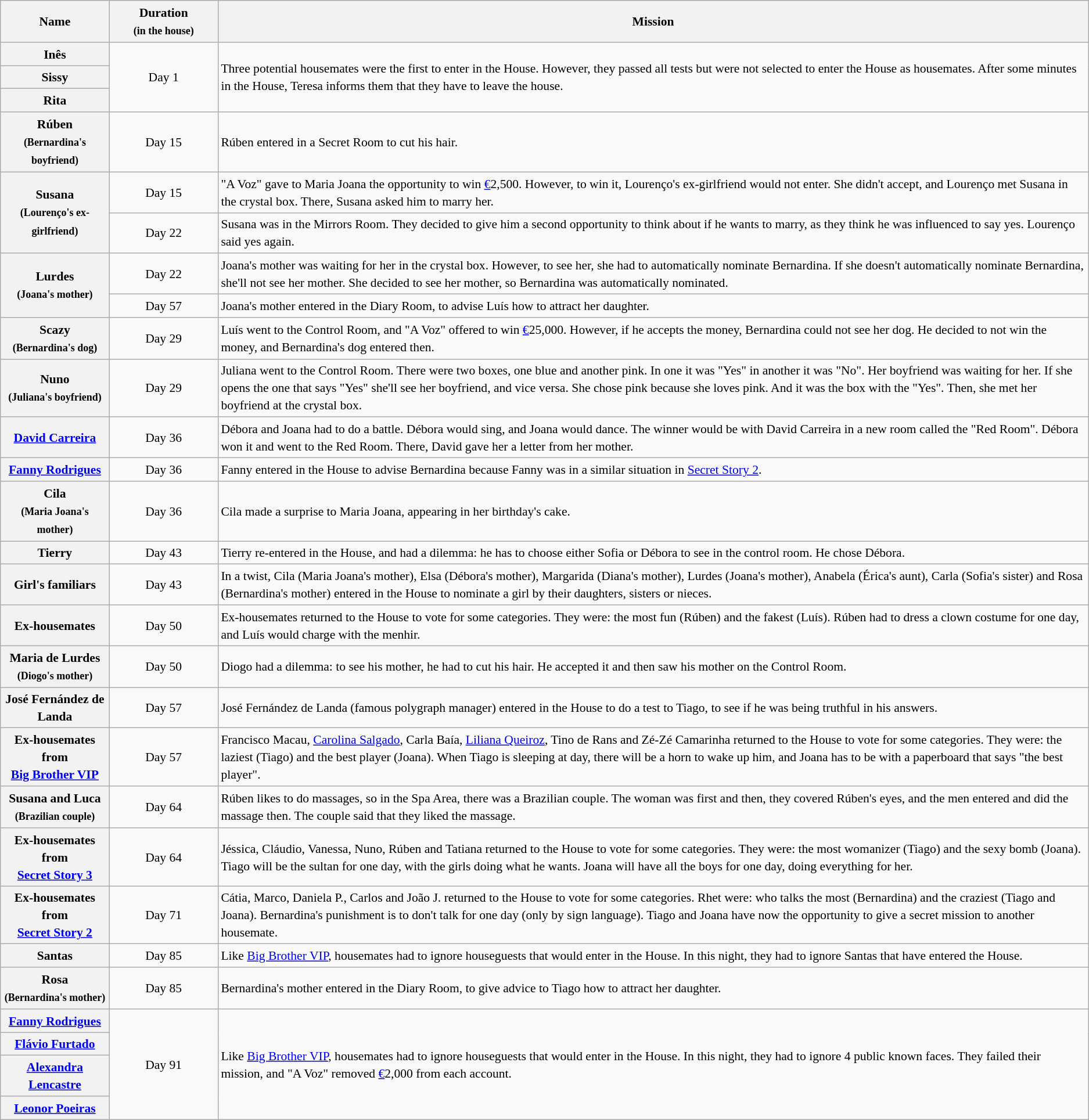<table class="wikitable" style="font-size:90%; line-height:20px;">
<tr>
<th style="width:10%">Name</th>
<th style="width:10%">Duration<br><small>(in the house)</small></th>
<th style="width:80%">Mission</th>
</tr>
<tr>
<th>Inês</th>
<td rowspan=3 style="text-align:center;">Day 1</td>
<td rowspan=3>Three potential housemates were the first to enter in the House. However, they passed all tests but were not selected to enter the House as housemates. After some minutes in the House, Teresa informs them that they have to leave the house.</td>
</tr>
<tr>
<th>Sissy</th>
</tr>
<tr>
<th>Rita</th>
</tr>
<tr>
<th>Rúben<br><small>(Bernardina's boyfriend)</small></th>
<td style="text-align:center;">Day 15</td>
<td>Rúben entered in a Secret Room to cut his hair.</td>
</tr>
<tr>
<th rowspan="2">Susana<br><small>(Lourenço's ex-girlfriend)</small></th>
<td style="text-align:center;">Day 15</td>
<td>"A Voz" gave to Maria Joana the opportunity to win <a href='#'>€</a>2,500. However, to win it, Lourenço's ex-girlfriend would not enter. She didn't accept, and Lourenço met Susana in the crystal box. There, Susana asked him to marry her.</td>
</tr>
<tr>
<td style="text-align:center;">Day 22</td>
<td>Susana was in the Mirrors Room. They decided to give him a second opportunity to think about if he wants to marry, as they think he was influenced to say yes. Lourenço said yes again.</td>
</tr>
<tr>
<th rowspan="2">Lurdes<br><small>(Joana's mother)</small></th>
<td style="text-align:center;">Day 22</td>
<td>Joana's mother was waiting for her in the crystal box. However, to see her, she had to automatically nominate Bernardina. If she doesn't automatically nominate Bernardina, she'll not see her mother. She decided to see her mother, so Bernardina was automatically nominated.</td>
</tr>
<tr>
<td style="text-align:center;">Day 57</td>
<td>Joana's mother entered in the Diary Room, to advise Luís how to attract her daughter.</td>
</tr>
<tr>
<th>Scazy<br><small>(Bernardina's dog)</small></th>
<td style="text-align:center;">Day 29</td>
<td>Luís went to the Control Room, and "A Voz" offered to win <a href='#'>€</a>25,000. However, if he accepts the money, Bernardina could not see her dog. He decided to not win the money, and Bernardina's dog entered then.</td>
</tr>
<tr>
<th>Nuno<br><small>(Juliana's boyfriend)</small></th>
<td style="text-align:center;">Day 29</td>
<td>Juliana went to the Control Room. There were two boxes, one blue and another pink. In one it was "Yes" in another it was "No". Her boyfriend was waiting for her. If she opens the one that says "Yes" she'll see her boyfriend, and vice versa. She chose pink because she loves pink. And it was the box with the "Yes". Then, she met her boyfriend at the crystal box.</td>
</tr>
<tr>
<th><a href='#'>David Carreira</a></th>
<td style="text-align:center;">Day 36</td>
<td>Débora and Joana had to do a battle. Débora would sing, and Joana would dance. The winner would be with David Carreira in a new room called the "Red Room". Débora won it and went to the Red Room. There, David gave her a letter from her mother.</td>
</tr>
<tr>
<th><a href='#'>Fanny Rodrigues</a></th>
<td style="text-align:center;">Day 36</td>
<td>Fanny entered in the House to advise Bernardina because Fanny was in a similar situation in <a href='#'>Secret Story 2</a>.</td>
</tr>
<tr>
<th>Cila<br><small>(Maria Joana's mother)</small></th>
<td style="text-align:center;">Day 36</td>
<td>Cila made a surprise to Maria Joana, appearing in her birthday's cake.</td>
</tr>
<tr>
<th>Tierry</th>
<td style="text-align:center;">Day 43</td>
<td>Tierry re-entered in the House, and had a dilemma: he has to choose either Sofia or Débora to see in the control room. He chose Débora.</td>
</tr>
<tr>
<th>Girl's familiars</th>
<td style="text-align:center;">Day 43</td>
<td>In a twist, Cila (Maria Joana's mother), Elsa (Débora's mother), Margarida (Diana's mother), Lurdes (Joana's mother), Anabela (Érica's aunt), Carla (Sofia's sister) and Rosa (Bernardina's mother) entered in the House to nominate a girl by their daughters, sisters or nieces.</td>
</tr>
<tr>
<th>Ex-housemates</th>
<td style="text-align:center;">Day 50</td>
<td>Ex-housemates returned to the House to vote for some categories. They were: the most fun (Rúben) and the fakest (Luís). Rúben had to dress a clown costume for one day, and Luís would charge with the menhir.</td>
</tr>
<tr>
<th>Maria de Lurdes<br><small>(Diogo's mother)</small></th>
<td style="text-align:center;">Day 50</td>
<td>Diogo had a dilemma: to see his mother, he had to cut his hair. He accepted it and then saw his mother on the Control Room.</td>
</tr>
<tr>
<th>José Fernández de Landa</th>
<td style="text-align:center;">Day 57</td>
<td>José Fernández de Landa (famous polygraph manager) entered in the House to do a test to Tiago, to see if he was being truthful in his answers.</td>
</tr>
<tr>
<th>Ex-housemates from<br><a href='#'>Big Brother VIP</a></th>
<td style="text-align:center;">Day 57</td>
<td>Francisco Macau, <a href='#'>Carolina Salgado</a>, Carla Baía, <a href='#'>Liliana Queiroz</a>, Tino de Rans and Zé-Zé Camarinha returned to the House to vote for some categories. They were: the laziest (Tiago) and the best player (Joana). When Tiago is sleeping at day, there will be a horn to wake up him, and Joana has to be with a paperboard that says "the best player".</td>
</tr>
<tr>
<th>Susana and Luca<br><small>(Brazilian couple)</small></th>
<td style="text-align:center;">Day 64</td>
<td>Rúben likes to do massages, so in the Spa Area, there was a Brazilian couple. The woman was first and then, they covered Rúben's eyes, and the men entered and did the massage then. The couple said that they liked the massage.</td>
</tr>
<tr>
<th>Ex-housemates from<br><a href='#'>Secret Story 3</a></th>
<td style="text-align:center;">Day 64</td>
<td>Jéssica, Cláudio, Vanessa, Nuno, Rúben and Tatiana returned to the House to vote for some categories. They were: the most womanizer (Tiago) and the sexy bomb (Joana). Tiago will be the sultan for one day, with the girls doing what he wants. Joana will have all the boys for one day, doing everything for her.</td>
</tr>
<tr>
<th>Ex-housemates from<br><a href='#'>Secret Story 2</a></th>
<td style="text-align:center;">Day 71</td>
<td>Cátia, Marco, Daniela P., Carlos and João J. returned to the House to vote for some categories. Rhet were: who talks the most (Bernardina) and the craziest (Tiago and Joana). Bernardina's punishment is to don't talk for one day (only by sign language). Tiago and Joana have now the opportunity to give a secret mission to another housemate.</td>
</tr>
<tr>
<th>Santas</th>
<td style="text-align:center;">Day 85</td>
<td>Like <a href='#'>Big Brother VIP</a>, housemates had to ignore houseguests that would enter in the House. In this night, they had to ignore Santas that have entered the House.</td>
</tr>
<tr>
<th>Rosa<br><small>(Bernardina's mother)</small></th>
<td style="text-align:center;">Day 85</td>
<td>Bernardina's mother entered in the Diary Room, to give advice to Tiago how to attract her daughter.</td>
</tr>
<tr>
<th><a href='#'>Fanny Rodrigues</a></th>
<td rowspan=4 style="text-align:center;">Day 91</td>
<td rowspan=4>Like <a href='#'>Big Brother VIP</a>, housemates had to ignore houseguests that would enter in the House. In this night, they had to ignore 4 public known faces. They failed their mission, and "A Voz" removed <a href='#'>€</a>2,000 from each account.</td>
</tr>
<tr>
<th><a href='#'>Flávio Furtado</a></th>
</tr>
<tr>
<th><a href='#'>Alexandra Lencastre</a></th>
</tr>
<tr>
<th><a href='#'>Leonor Poeiras</a></th>
</tr>
</table>
